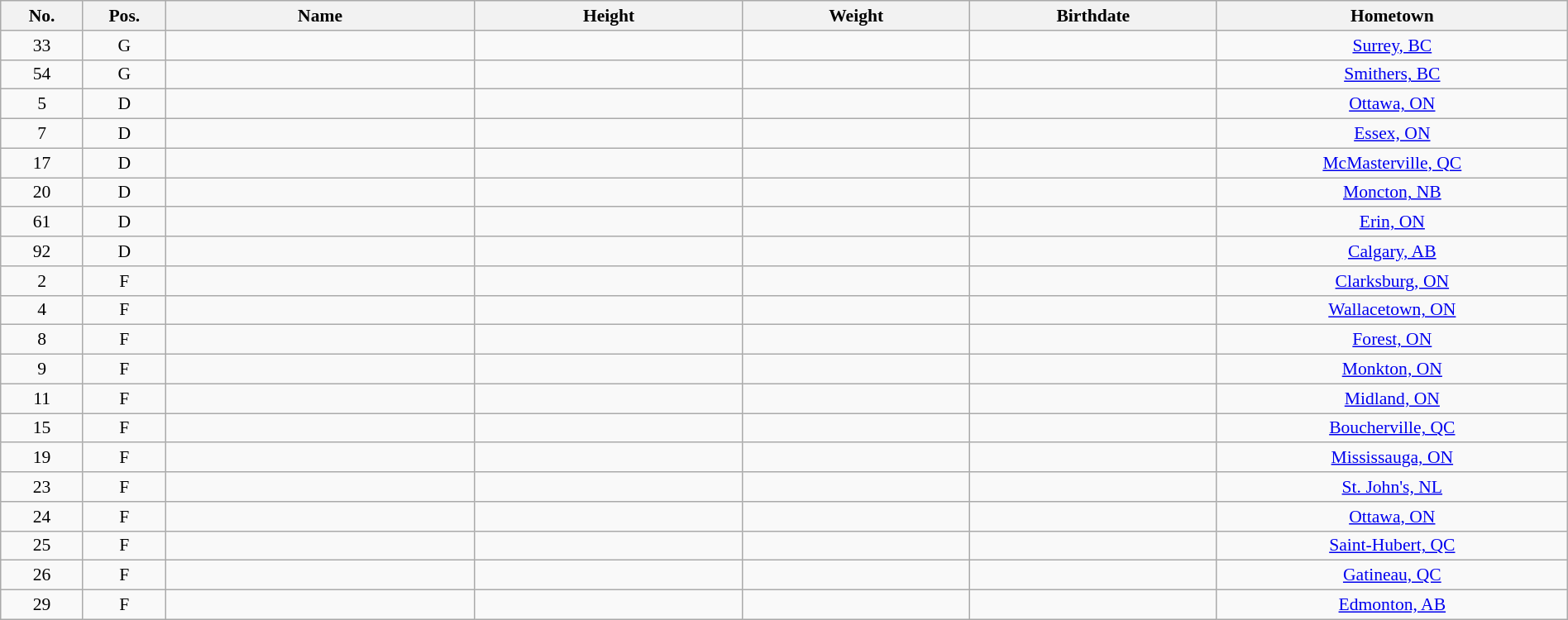<table width="100%" class="wikitable sortable" style="font-size: 90%; text-align: center;">
<tr>
<th style="width:4%;">No.</th>
<th style="width:4%;">Pos.</th>
<th style="width:15%;">Name</th>
<th style="width:13%;">Height</th>
<th style="width:11%;">Weight</th>
<th style="width:12%;">Birthdate</th>
<th style="width:17%;">Hometown</th>
</tr>
<tr>
<td>33</td>
<td>G</td>
<td align=left></td>
<td></td>
<td></td>
<td></td>
<td><a href='#'>Surrey, BC</a></td>
</tr>
<tr>
<td>54</td>
<td>G</td>
<td align=left></td>
<td></td>
<td></td>
<td></td>
<td><a href='#'>Smithers, BC</a></td>
</tr>
<tr>
<td>5</td>
<td>D</td>
<td align=left></td>
<td></td>
<td></td>
<td></td>
<td><a href='#'>Ottawa, ON</a></td>
</tr>
<tr>
<td>7</td>
<td>D</td>
<td align=left></td>
<td></td>
<td></td>
<td></td>
<td><a href='#'>Essex, ON</a></td>
</tr>
<tr>
<td>17</td>
<td>D</td>
<td align=left></td>
<td></td>
<td></td>
<td></td>
<td><a href='#'>McMasterville, QC</a></td>
</tr>
<tr>
<td>20</td>
<td>D</td>
<td align=left></td>
<td></td>
<td></td>
<td></td>
<td><a href='#'>Moncton, NB</a></td>
</tr>
<tr>
<td>61</td>
<td>D</td>
<td align=left></td>
<td></td>
<td></td>
<td></td>
<td><a href='#'>Erin, ON</a></td>
</tr>
<tr>
<td>92</td>
<td>D</td>
<td align="left"></td>
<td></td>
<td></td>
<td></td>
<td><a href='#'>Calgary, AB</a></td>
</tr>
<tr>
<td>2</td>
<td>F</td>
<td align=left></td>
<td></td>
<td></td>
<td></td>
<td><a href='#'>Clarksburg, ON</a></td>
</tr>
<tr>
<td>4</td>
<td>F</td>
<td align="left"></td>
<td></td>
<td></td>
<td></td>
<td><a href='#'>Wallacetown, ON</a></td>
</tr>
<tr>
<td>8</td>
<td>F</td>
<td align="left"></td>
<td></td>
<td></td>
<td></td>
<td><a href='#'>Forest, ON</a></td>
</tr>
<tr>
<td>9</td>
<td>F</td>
<td align="left"></td>
<td></td>
<td></td>
<td></td>
<td><a href='#'>Monkton, ON</a></td>
</tr>
<tr>
<td>11</td>
<td>F</td>
<td align="left"></td>
<td></td>
<td></td>
<td></td>
<td><a href='#'>Midland, ON</a></td>
</tr>
<tr>
<td>15</td>
<td>F</td>
<td align="left"></td>
<td></td>
<td></td>
<td></td>
<td><a href='#'>Boucherville, QC</a></td>
</tr>
<tr>
<td>19</td>
<td>F</td>
<td align="left"></td>
<td></td>
<td></td>
<td></td>
<td><a href='#'>Mississauga, ON</a></td>
</tr>
<tr>
<td>23</td>
<td>F</td>
<td align="left"></td>
<td></td>
<td></td>
<td></td>
<td><a href='#'>St. John's, NL</a></td>
</tr>
<tr>
<td>24</td>
<td>F</td>
<td align=left></td>
<td></td>
<td></td>
<td></td>
<td><a href='#'>Ottawa, ON</a></td>
</tr>
<tr>
<td>25</td>
<td>F</td>
<td align="left"></td>
<td></td>
<td></td>
<td></td>
<td><a href='#'>Saint-Hubert, QC</a></td>
</tr>
<tr>
<td>26</td>
<td>F</td>
<td align="left"></td>
<td></td>
<td></td>
<td></td>
<td><a href='#'>Gatineau, QC</a></td>
</tr>
<tr>
<td>29</td>
<td>F</td>
<td align="left"></td>
<td></td>
<td></td>
<td></td>
<td><a href='#'>Edmonton, AB</a></td>
</tr>
</table>
